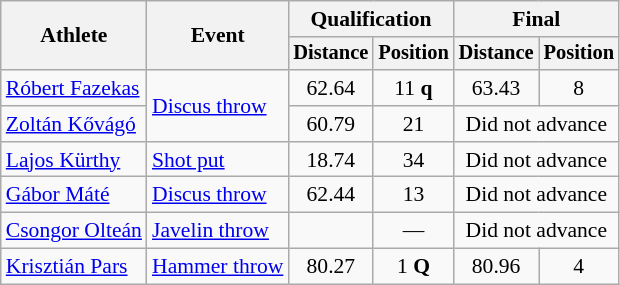<table class=wikitable style="font-size:90%">
<tr>
<th rowspan="2">Athlete</th>
<th rowspan="2">Event</th>
<th colspan="2">Qualification</th>
<th colspan="2">Final</th>
</tr>
<tr style="font-size:95%">
<th>Distance</th>
<th>Position</th>
<th>Distance</th>
<th>Position</th>
</tr>
<tr align=center>
<td align=left><a href='#'>Róbert Fazekas</a></td>
<td align=left rowspan=2><a href='#'>Discus throw</a></td>
<td>62.64</td>
<td>11 <strong>q</strong></td>
<td>63.43</td>
<td>8</td>
</tr>
<tr align=center>
<td align=left><a href='#'>Zoltán Kővágó</a></td>
<td>60.79</td>
<td>21</td>
<td colspan=2>Did not advance</td>
</tr>
<tr align=center>
<td align=left><a href='#'>Lajos Kürthy</a></td>
<td align=left><a href='#'>Shot put</a></td>
<td>18.74</td>
<td>34</td>
<td colspan=2>Did not advance</td>
</tr>
<tr align=center>
<td align=left><a href='#'>Gábor Máté</a></td>
<td align=left><a href='#'>Discus throw</a></td>
<td>62.44</td>
<td>13</td>
<td colspan=2>Did not advance</td>
</tr>
<tr align=center>
<td align=left><a href='#'>Csongor Olteán</a></td>
<td align=left><a href='#'>Javelin throw</a></td>
<td></td>
<td>—</td>
<td colspan=2>Did not advance</td>
</tr>
<tr align=center>
<td align=left><a href='#'>Krisztián Pars</a></td>
<td align=left><a href='#'>Hammer throw</a></td>
<td>80.27</td>
<td>1 <strong>Q</strong></td>
<td>80.96</td>
<td>4</td>
</tr>
</table>
